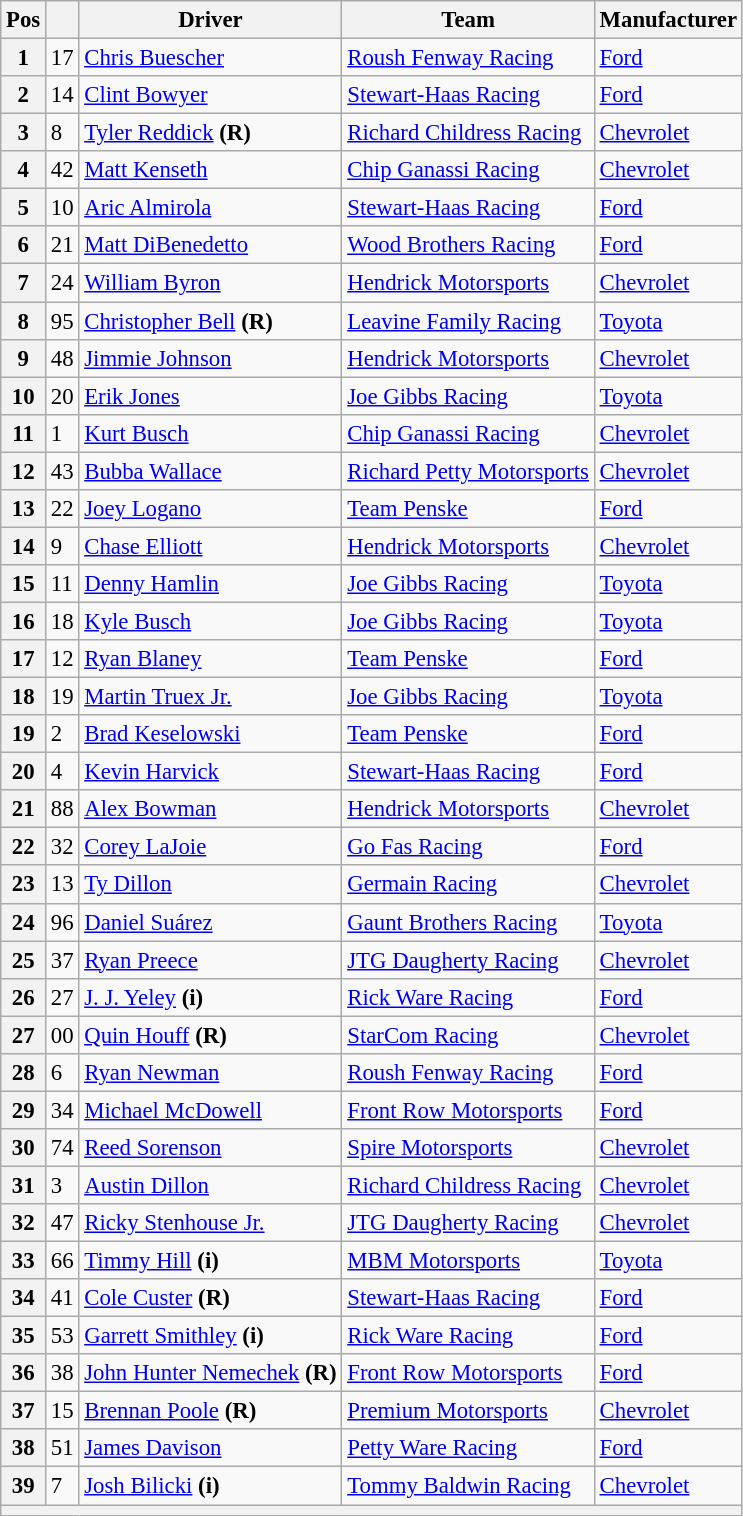<table class="wikitable" style="font-size:95%">
<tr>
<th>Pos</th>
<th></th>
<th>Driver</th>
<th>Team</th>
<th>Manufacturer</th>
</tr>
<tr>
<th>1</th>
<td>17</td>
<td><a href='#'>Chris Buescher</a></td>
<td><a href='#'>Roush Fenway Racing</a></td>
<td><a href='#'>Ford</a></td>
</tr>
<tr>
<th>2</th>
<td>14</td>
<td><a href='#'>Clint Bowyer</a></td>
<td><a href='#'>Stewart-Haas Racing</a></td>
<td><a href='#'>Ford</a></td>
</tr>
<tr>
<th>3</th>
<td>8</td>
<td><a href='#'>Tyler Reddick</a> <strong>(R)</strong></td>
<td><a href='#'>Richard Childress Racing</a></td>
<td><a href='#'>Chevrolet</a></td>
</tr>
<tr>
<th>4</th>
<td>42</td>
<td><a href='#'>Matt Kenseth</a></td>
<td><a href='#'>Chip Ganassi Racing</a></td>
<td><a href='#'>Chevrolet</a></td>
</tr>
<tr>
<th>5</th>
<td>10</td>
<td><a href='#'>Aric Almirola</a></td>
<td><a href='#'>Stewart-Haas Racing</a></td>
<td><a href='#'>Ford</a></td>
</tr>
<tr>
<th>6</th>
<td>21</td>
<td><a href='#'>Matt DiBenedetto</a></td>
<td><a href='#'>Wood Brothers Racing</a></td>
<td><a href='#'>Ford</a></td>
</tr>
<tr>
<th>7</th>
<td>24</td>
<td><a href='#'>William Byron</a></td>
<td><a href='#'>Hendrick Motorsports</a></td>
<td><a href='#'>Chevrolet</a></td>
</tr>
<tr>
<th>8</th>
<td>95</td>
<td><a href='#'>Christopher Bell</a> <strong>(R)</strong></td>
<td><a href='#'>Leavine Family Racing</a></td>
<td><a href='#'>Toyota</a></td>
</tr>
<tr>
<th>9</th>
<td>48</td>
<td><a href='#'>Jimmie Johnson</a></td>
<td><a href='#'>Hendrick Motorsports</a></td>
<td><a href='#'>Chevrolet</a></td>
</tr>
<tr>
<th>10</th>
<td>20</td>
<td><a href='#'>Erik Jones</a></td>
<td><a href='#'>Joe Gibbs Racing</a></td>
<td><a href='#'>Toyota</a></td>
</tr>
<tr>
<th>11</th>
<td>1</td>
<td><a href='#'>Kurt Busch</a></td>
<td><a href='#'>Chip Ganassi Racing</a></td>
<td><a href='#'>Chevrolet</a></td>
</tr>
<tr>
<th>12</th>
<td>43</td>
<td><a href='#'>Bubba Wallace</a></td>
<td><a href='#'>Richard Petty Motorsports</a></td>
<td><a href='#'>Chevrolet</a></td>
</tr>
<tr>
<th>13</th>
<td>22</td>
<td><a href='#'>Joey Logano</a></td>
<td><a href='#'>Team Penske</a></td>
<td><a href='#'>Ford</a></td>
</tr>
<tr>
<th>14</th>
<td>9</td>
<td><a href='#'>Chase Elliott</a></td>
<td><a href='#'>Hendrick Motorsports</a></td>
<td><a href='#'>Chevrolet</a></td>
</tr>
<tr>
<th>15</th>
<td>11</td>
<td><a href='#'>Denny Hamlin</a></td>
<td><a href='#'>Joe Gibbs Racing</a></td>
<td><a href='#'>Toyota</a></td>
</tr>
<tr>
<th>16</th>
<td>18</td>
<td><a href='#'>Kyle Busch</a></td>
<td><a href='#'>Joe Gibbs Racing</a></td>
<td><a href='#'>Toyota</a></td>
</tr>
<tr>
<th>17</th>
<td>12</td>
<td><a href='#'>Ryan Blaney</a></td>
<td><a href='#'>Team Penske</a></td>
<td><a href='#'>Ford</a></td>
</tr>
<tr>
<th>18</th>
<td>19</td>
<td><a href='#'>Martin Truex Jr.</a></td>
<td><a href='#'>Joe Gibbs Racing</a></td>
<td><a href='#'>Toyota</a></td>
</tr>
<tr>
<th>19</th>
<td>2</td>
<td><a href='#'>Brad Keselowski</a></td>
<td><a href='#'>Team Penske</a></td>
<td><a href='#'>Ford</a></td>
</tr>
<tr>
<th>20</th>
<td>4</td>
<td><a href='#'>Kevin Harvick</a></td>
<td><a href='#'>Stewart-Haas Racing</a></td>
<td><a href='#'>Ford</a></td>
</tr>
<tr>
<th>21</th>
<td>88</td>
<td><a href='#'>Alex Bowman</a></td>
<td><a href='#'>Hendrick Motorsports</a></td>
<td><a href='#'>Chevrolet</a></td>
</tr>
<tr>
<th>22</th>
<td>32</td>
<td><a href='#'>Corey LaJoie</a></td>
<td><a href='#'>Go Fas Racing</a></td>
<td><a href='#'>Ford</a></td>
</tr>
<tr>
<th>23</th>
<td>13</td>
<td><a href='#'>Ty Dillon</a></td>
<td><a href='#'>Germain Racing</a></td>
<td><a href='#'>Chevrolet</a></td>
</tr>
<tr>
<th>24</th>
<td>96</td>
<td><a href='#'>Daniel Suárez</a></td>
<td><a href='#'>Gaunt Brothers Racing</a></td>
<td><a href='#'>Toyota</a></td>
</tr>
<tr>
<th>25</th>
<td>37</td>
<td><a href='#'>Ryan Preece</a></td>
<td><a href='#'>JTG Daugherty Racing</a></td>
<td><a href='#'>Chevrolet</a></td>
</tr>
<tr>
<th>26</th>
<td>27</td>
<td><a href='#'>J. J. Yeley</a> <strong>(i)</strong></td>
<td><a href='#'>Rick Ware Racing</a></td>
<td><a href='#'>Ford</a></td>
</tr>
<tr>
<th>27</th>
<td>00</td>
<td><a href='#'>Quin Houff</a> <strong>(R)</strong></td>
<td><a href='#'>StarCom Racing</a></td>
<td><a href='#'>Chevrolet</a></td>
</tr>
<tr>
<th>28</th>
<td>6</td>
<td><a href='#'>Ryan Newman</a></td>
<td><a href='#'>Roush Fenway Racing</a></td>
<td><a href='#'>Ford</a></td>
</tr>
<tr>
<th>29</th>
<td>34</td>
<td><a href='#'>Michael McDowell</a></td>
<td><a href='#'>Front Row Motorsports</a></td>
<td><a href='#'>Ford</a></td>
</tr>
<tr>
<th>30</th>
<td>74</td>
<td><a href='#'>Reed Sorenson</a></td>
<td><a href='#'>Spire Motorsports</a></td>
<td><a href='#'>Chevrolet</a></td>
</tr>
<tr>
<th>31</th>
<td>3</td>
<td><a href='#'>Austin Dillon</a></td>
<td><a href='#'>Richard Childress Racing</a></td>
<td><a href='#'>Chevrolet</a></td>
</tr>
<tr>
<th>32</th>
<td>47</td>
<td><a href='#'>Ricky Stenhouse Jr.</a></td>
<td><a href='#'>JTG Daugherty Racing</a></td>
<td><a href='#'>Chevrolet</a></td>
</tr>
<tr>
<th>33</th>
<td>66</td>
<td><a href='#'>Timmy Hill</a> <strong>(i)</strong></td>
<td><a href='#'>MBM Motorsports</a></td>
<td><a href='#'>Toyota</a></td>
</tr>
<tr>
<th>34</th>
<td>41</td>
<td><a href='#'>Cole Custer</a> <strong>(R)</strong></td>
<td><a href='#'>Stewart-Haas Racing</a></td>
<td><a href='#'>Ford</a></td>
</tr>
<tr>
<th>35</th>
<td>53</td>
<td><a href='#'>Garrett Smithley</a> <strong>(i)</strong></td>
<td><a href='#'>Rick Ware Racing</a></td>
<td><a href='#'>Ford</a></td>
</tr>
<tr>
<th>36</th>
<td>38</td>
<td><a href='#'>John Hunter Nemechek</a> <strong>(R)</strong></td>
<td><a href='#'>Front Row Motorsports</a></td>
<td><a href='#'>Ford</a></td>
</tr>
<tr>
<th>37</th>
<td>15</td>
<td><a href='#'>Brennan Poole</a> <strong>(R)</strong></td>
<td><a href='#'>Premium Motorsports</a></td>
<td><a href='#'>Chevrolet</a></td>
</tr>
<tr>
<th>38</th>
<td>51</td>
<td><a href='#'>James Davison</a></td>
<td><a href='#'>Petty Ware Racing</a></td>
<td><a href='#'>Ford</a></td>
</tr>
<tr>
<th>39</th>
<td>7</td>
<td><a href='#'>Josh Bilicki</a> <strong>(i)</strong></td>
<td><a href='#'>Tommy Baldwin Racing</a></td>
<td><a href='#'>Chevrolet</a></td>
</tr>
<tr>
<th colspan="7"></th>
</tr>
</table>
